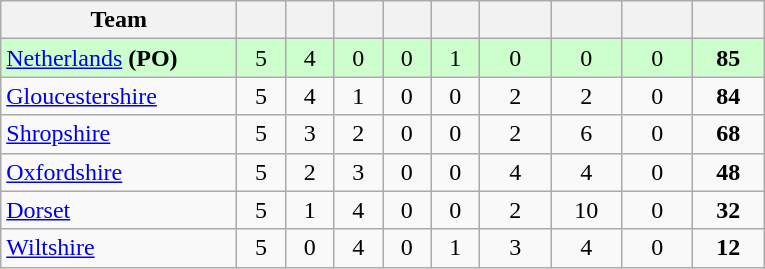<table class="wikitable" style="text-align:center">
<tr>
<th width="150">Team</th>
<th width="25"></th>
<th width="25"></th>
<th width="25"></th>
<th width="25"></th>
<th width="25"></th>
<th width="40"></th>
<th width="40"></th>
<th width="40"></th>
<th width="40"></th>
</tr>
<tr style="background:#cfc">
<td style="text-align:left"><a href='#'>Netherlands</a> <strong>(PO)</strong></td>
<td>5</td>
<td>4</td>
<td>0</td>
<td>0</td>
<td>1</td>
<td>0</td>
<td>0</td>
<td>0</td>
<td><strong>85</strong></td>
</tr>
<tr>
<td style="text-align:left"><a href='#'>Gloucestershire</a></td>
<td>5</td>
<td>4</td>
<td>1</td>
<td>0</td>
<td>0</td>
<td>2</td>
<td>2</td>
<td>0</td>
<td><strong>84</strong></td>
</tr>
<tr>
<td style="text-align:left"><a href='#'>Shropshire</a></td>
<td>5</td>
<td>3</td>
<td>2</td>
<td>0</td>
<td>0</td>
<td>2</td>
<td>6</td>
<td>0</td>
<td><strong>68</strong></td>
</tr>
<tr>
<td style="text-align:left"><a href='#'>Oxfordshire</a></td>
<td>5</td>
<td>2</td>
<td>3</td>
<td>0</td>
<td>0</td>
<td>4</td>
<td>4</td>
<td>0</td>
<td><strong>48</strong></td>
</tr>
<tr>
<td style="text-align:left"><a href='#'>Dorset</a></td>
<td>5</td>
<td>1</td>
<td>4</td>
<td>0</td>
<td>0</td>
<td>2</td>
<td>10</td>
<td>0</td>
<td><strong>32</strong></td>
</tr>
<tr>
<td style="text-align:left"><a href='#'>Wiltshire</a></td>
<td>5</td>
<td>0</td>
<td>4</td>
<td>0</td>
<td>1</td>
<td>3</td>
<td>4</td>
<td>0</td>
<td><strong>12</strong></td>
</tr>
</table>
